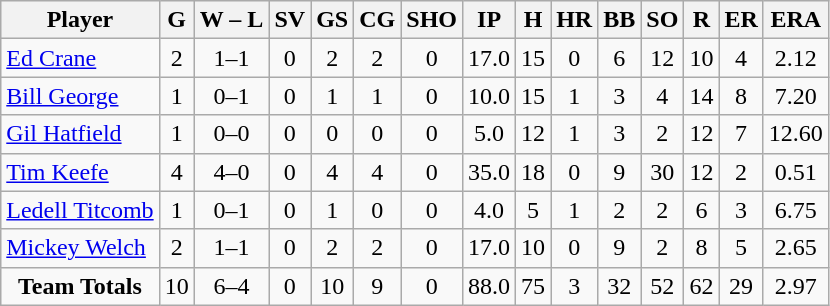<table class="wikitable">
<tr style="background: #F2F2F2;">
<th align=left>Player</th>
<th>G</th>
<th>W – L</th>
<th>SV</th>
<th>GS</th>
<th>CG</th>
<th>SHO</th>
<th>IP</th>
<th>H</th>
<th>HR</th>
<th>BB</th>
<th>SO</th>
<th>R</th>
<th>ER</th>
<th>ERA</th>
</tr>
<tr align=center>
<td align=left><a href='#'>Ed Crane</a></td>
<td>2</td>
<td>1–1</td>
<td>0</td>
<td>2</td>
<td>2</td>
<td>0</td>
<td>17.0</td>
<td>15</td>
<td>0</td>
<td>6</td>
<td>12</td>
<td>10</td>
<td>4</td>
<td>2.12</td>
</tr>
<tr align=center>
<td align=left><a href='#'>Bill George</a></td>
<td>1</td>
<td>0–1</td>
<td>0</td>
<td>1</td>
<td>1</td>
<td>0</td>
<td>10.0</td>
<td>15</td>
<td>1</td>
<td>3</td>
<td>4</td>
<td>14</td>
<td>8</td>
<td>7.20</td>
</tr>
<tr align=center>
<td align=left><a href='#'>Gil Hatfield</a></td>
<td>1</td>
<td>0–0</td>
<td>0</td>
<td>0</td>
<td>0</td>
<td>0</td>
<td>5.0</td>
<td>12</td>
<td>1</td>
<td>3</td>
<td>2</td>
<td>12</td>
<td>7</td>
<td>12.60</td>
</tr>
<tr align=center>
<td align=left><a href='#'>Tim Keefe</a></td>
<td>4</td>
<td>4–0</td>
<td>0</td>
<td>4</td>
<td>4</td>
<td>0</td>
<td>35.0</td>
<td>18</td>
<td>0</td>
<td>9</td>
<td>30</td>
<td>12</td>
<td>2</td>
<td>0.51</td>
</tr>
<tr align=center>
<td align=left><a href='#'>Ledell Titcomb</a></td>
<td>1</td>
<td>0–1</td>
<td>0</td>
<td>1</td>
<td>0</td>
<td>0</td>
<td>4.0</td>
<td>5</td>
<td>1</td>
<td>2</td>
<td>2</td>
<td>6</td>
<td>3</td>
<td>6.75</td>
</tr>
<tr align=center>
<td align=left><a href='#'>Mickey Welch</a></td>
<td>2</td>
<td>1–1</td>
<td>0</td>
<td>2</td>
<td>2</td>
<td>0</td>
<td>17.0</td>
<td>10</td>
<td>0</td>
<td>9</td>
<td>2</td>
<td>8</td>
<td>5</td>
<td>2.65</td>
</tr>
<tr align=center>
<td><strong>Team Totals</strong></td>
<td>10</td>
<td>6–4</td>
<td>0</td>
<td>10</td>
<td>9</td>
<td>0</td>
<td>88.0</td>
<td>75</td>
<td>3</td>
<td>32</td>
<td>52</td>
<td>62</td>
<td>29</td>
<td>2.97</td>
</tr>
</table>
